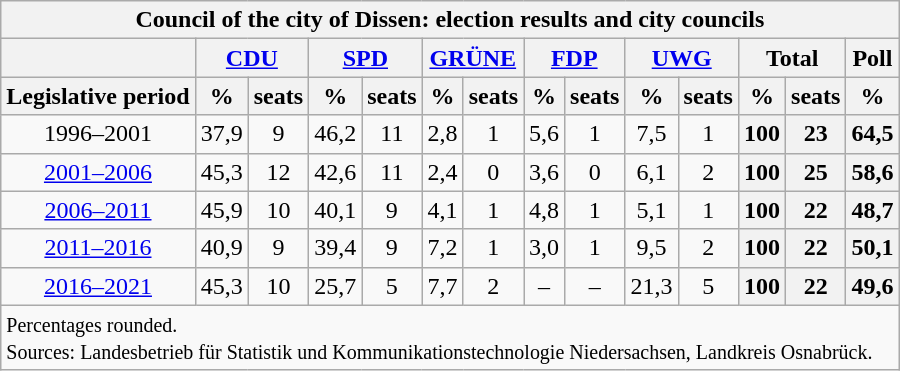<table class="wikitable">
<tr>
<th colspan="20">Council of the city of Dissen: election results and city councils</th>
</tr>
<tr align="center">
<th></th>
<th colspan="2"><a href='#'>CDU</a></th>
<th colspan="2"><a href='#'>SPD</a></th>
<th colspan="2"><a href='#'>GRÜNE</a></th>
<th colspan="2"><a href='#'>FDP</a></th>
<th colspan="2"><a href='#'>UWG</a></th>
<th colspan="2">Total</th>
<th>Poll</th>
</tr>
<tr>
<th><strong>Legislative period</strong></th>
<th>%</th>
<th>seats</th>
<th>%</th>
<th>seats</th>
<th>%</th>
<th>seats</th>
<th>%</th>
<th>seats</th>
<th>%</th>
<th>seats</th>
<th>%</th>
<th>seats</th>
<th>%</th>
</tr>
<tr align="center">
<td>1996–2001</td>
<td> 37,9</td>
<td>9</td>
<td>46,2</td>
<td>11</td>
<td>2,8</td>
<td>1</td>
<td>5,6</td>
<td>1</td>
<td> 7,5</td>
<td>1</td>
<th>100</th>
<th>23</th>
<th>64,5</th>
</tr>
<tr align="center">
<td><a href='#'>2001–2006</a></td>
<td> 45,3</td>
<td>12</td>
<td>42,6</td>
<td>11</td>
<td>2,4</td>
<td>0</td>
<td>3,6</td>
<td>0</td>
<td> 6,1</td>
<td>2</td>
<th>100</th>
<th>25</th>
<th>58,6</th>
</tr>
<tr align="center">
<td><a href='#'>2006–2011</a></td>
<td> 45,9</td>
<td>10</td>
<td>40,1</td>
<td>9</td>
<td>4,1</td>
<td>1</td>
<td>4,8</td>
<td>1</td>
<td> 5,1</td>
<td>1</td>
<th>100</th>
<th>22</th>
<th>48,7</th>
</tr>
<tr align="center">
<td><a href='#'>2011–2016</a></td>
<td>40,9</td>
<td>9</td>
<td>39,4</td>
<td>9</td>
<td>7,2</td>
<td>1</td>
<td>3,0</td>
<td>1</td>
<td>9,5</td>
<td>2</td>
<th>100</th>
<th> 22</th>
<th> 50,1</th>
</tr>
<tr align="center">
<td><a href='#'>2016–2021</a></td>
<td>45,3</td>
<td>10</td>
<td>25,7</td>
<td>5</td>
<td>7,7</td>
<td>2</td>
<td>–</td>
<td>–</td>
<td>21,3</td>
<td>5</td>
<th>100</th>
<th>22</th>
<th>49,6</th>
</tr>
<tr align='"left'>
<td colspan="18"><small>Percentages rounded.<br>Sources: Landesbetrieb für Statistik und Kommunikationstechnologie Niedersachsen, Landkreis Osnabrück.</small></td>
</tr>
</table>
